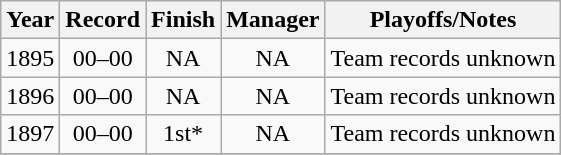<table class="wikitable" style="text-align:center">
<tr>
<th>Year</th>
<th>Record</th>
<th>Finish</th>
<th>Manager</th>
<th>Playoffs/Notes</th>
</tr>
<tr>
<td>1895</td>
<td>00–00</td>
<td>NA</td>
<td>NA</td>
<td>Team records unknown</td>
</tr>
<tr>
<td>1896</td>
<td>00–00</td>
<td>NA</td>
<td>NA</td>
<td>Team records unknown</td>
</tr>
<tr>
<td>1897</td>
<td>00–00</td>
<td>1st*</td>
<td>NA</td>
<td>Team records unknown</td>
</tr>
<tr>
</tr>
</table>
